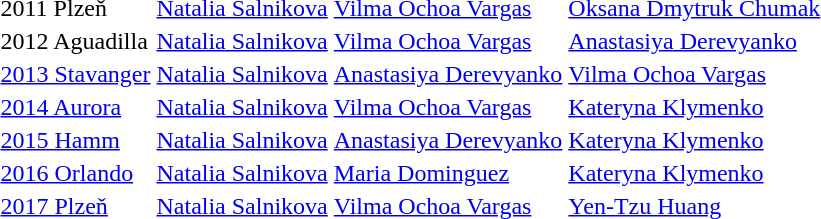<table>
<tr>
<td>2011 Plzeň</td>
<td> <a href='#'>Natalia Salnikova</a></td>
<td> <a href='#'>Vilma Ochoa Vargas</a></td>
<td> <a href='#'>Oksana Dmytruk Chumak</a></td>
</tr>
<tr>
<td>2012 Aguadilla</td>
<td> <a href='#'>Natalia Salnikova</a></td>
<td> <a href='#'>Vilma Ochoa Vargas</a></td>
<td> <a href='#'>Anastasiya Derevyanko</a></td>
</tr>
<tr>
<td><a href='#'>2013 Stavanger</a></td>
<td> <a href='#'>Natalia Salnikova</a></td>
<td> <a href='#'>Anastasiya Derevyanko</a></td>
<td> <a href='#'>Vilma Ochoa Vargas</a></td>
</tr>
<tr>
<td><a href='#'>2014 Aurora</a></td>
<td> <a href='#'>Natalia Salnikova</a></td>
<td> <a href='#'>Vilma Ochoa Vargas</a></td>
<td> <a href='#'>Kateryna Klymenko</a></td>
</tr>
<tr>
<td><a href='#'>2015 Hamm</a></td>
<td> <a href='#'>Natalia Salnikova</a></td>
<td> <a href='#'>Anastasiya Derevyanko</a></td>
<td> <a href='#'>Kateryna Klymenko</a></td>
</tr>
<tr>
<td><a href='#'>2016 Orlando</a></td>
<td> <a href='#'>Natalia Salnikova</a></td>
<td> <a href='#'>Maria Dominguez</a></td>
<td> <a href='#'>Kateryna Klymenko</a></td>
</tr>
<tr>
<td><a href='#'>2017 Plzeň</a></td>
<td> <a href='#'>Natalia Salnikova</a></td>
<td> <a href='#'>Vilma Ochoa Vargas</a></td>
<td> <a href='#'>Yen-Tzu Huang</a></td>
</tr>
</table>
